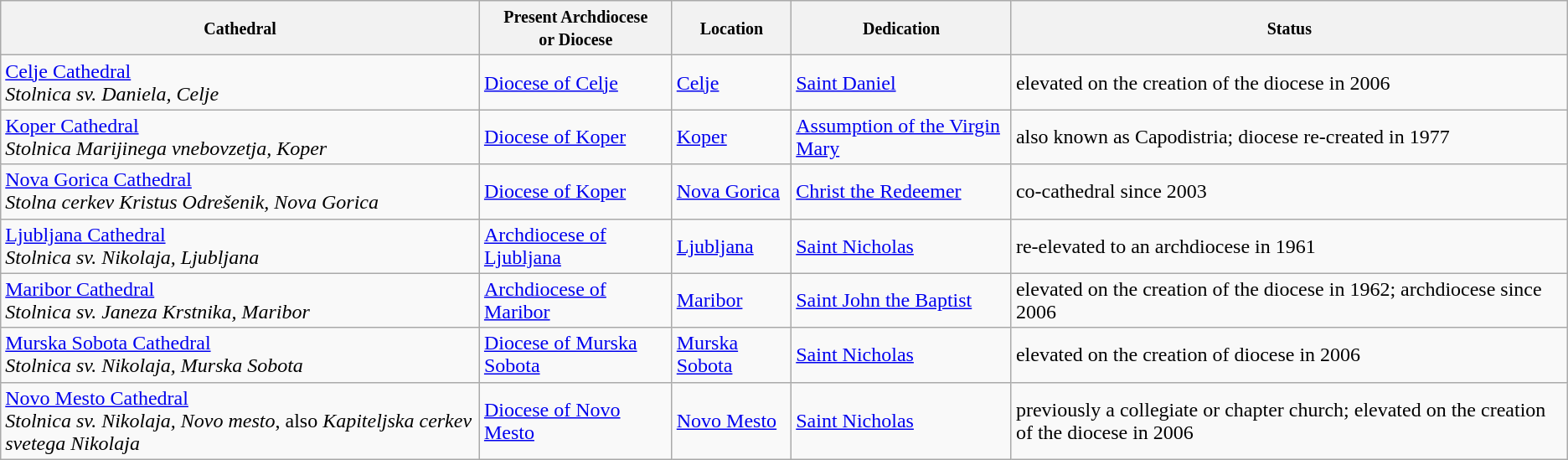<table class="wikitable sortable">
<tr>
<th><small>Cathedral</small></th>
<th><small>Present Archdiocese<br>or Diocese</small></th>
<th><small>Location</small></th>
<th><small>Dedication</small></th>
<th><small>Status</small></th>
</tr>
<tr>
<td><a href='#'>Celje Cathedral</a><br><em>Stolnica sv. Daniela, Celje</em></td>
<td><a href='#'>Diocese of Celje</a></td>
<td><a href='#'>Celje</a></td>
<td><a href='#'>Saint Daniel</a></td>
<td>elevated on the creation of the diocese in 2006</td>
</tr>
<tr>
<td><a href='#'>Koper Cathedral</a><br><em>Stolnica Marijinega vnebovzetja, Koper</em></td>
<td><a href='#'>Diocese of Koper</a></td>
<td><a href='#'>Koper</a></td>
<td><a href='#'>Assumption of the Virgin Mary</a></td>
<td>also known as Capodistria; diocese re-created in 1977</td>
</tr>
<tr>
<td><a href='#'>Nova Gorica Cathedral</a><br><em>Stolna cerkev Kristus Odrešenik, Nova Gorica</em></td>
<td><a href='#'>Diocese of Koper</a></td>
<td><a href='#'>Nova Gorica</a></td>
<td><a href='#'>Christ the Redeemer</a></td>
<td>co-cathedral since 2003</td>
</tr>
<tr>
<td><a href='#'>Ljubljana Cathedral</a> <br><em>Stolnica sv. Nikolaja, Ljubljana</em></td>
<td><a href='#'>Archdiocese of Ljubljana</a></td>
<td><a href='#'>Ljubljana</a></td>
<td><a href='#'>Saint Nicholas</a></td>
<td>re-elevated to an archdiocese in 1961</td>
</tr>
<tr>
<td><a href='#'>Maribor Cathedral</a><br><em>Stolnica sv. Janeza Krstnika, Maribor</em></td>
<td><a href='#'>Archdiocese of Maribor</a></td>
<td><a href='#'>Maribor</a></td>
<td><a href='#'>Saint John the Baptist</a></td>
<td>elevated on the creation of the diocese in 1962; archdiocese since 2006</td>
</tr>
<tr>
<td><a href='#'>Murska Sobota Cathedral</a><br><em>Stolnica sv. Nikolaja, Murska Sobota</em></td>
<td><a href='#'>Diocese of Murska Sobota</a></td>
<td><a href='#'>Murska Sobota</a></td>
<td><a href='#'>Saint Nicholas</a></td>
<td>elevated on the creation of diocese in 2006</td>
</tr>
<tr>
<td><a href='#'>Novo Mesto Cathedral</a><br><em>Stolnica sv. Nikolaja, Novo mesto</em>, also <em>Kapiteljska cerkev svetega Nikolaja</em></td>
<td><a href='#'>Diocese of Novo Mesto</a></td>
<td><a href='#'>Novo Mesto</a></td>
<td><a href='#'>Saint Nicholas</a></td>
<td>previously a collegiate or chapter church; elevated on the creation of the diocese in 2006</td>
</tr>
</table>
